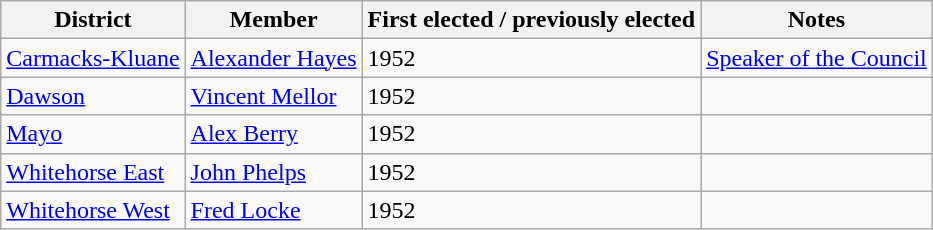<table class="wikitable sortable">
<tr>
<th>District</th>
<th>Member</th>
<th>First elected / previously elected</th>
<th>Notes</th>
</tr>
<tr>
<td><a href='#'>Carmacks-Kluane</a></td>
<td><a href='#'>Alexander Hayes</a></td>
<td>1952</td>
<td><a href='#'>Speaker of the Council</a></td>
</tr>
<tr>
<td><a href='#'>Dawson</a></td>
<td><a href='#'>Vincent Mellor</a></td>
<td>1952</td>
<td></td>
</tr>
<tr>
<td><a href='#'>Mayo</a></td>
<td><a href='#'>Alex Berry</a></td>
<td>1952</td>
<td></td>
</tr>
<tr>
<td><a href='#'>Whitehorse East</a></td>
<td><a href='#'>John Phelps</a></td>
<td>1952</td>
<td></td>
</tr>
<tr>
<td><a href='#'>Whitehorse West</a></td>
<td><a href='#'>Fred Locke</a></td>
<td>1952</td>
<td></td>
</tr>
</table>
